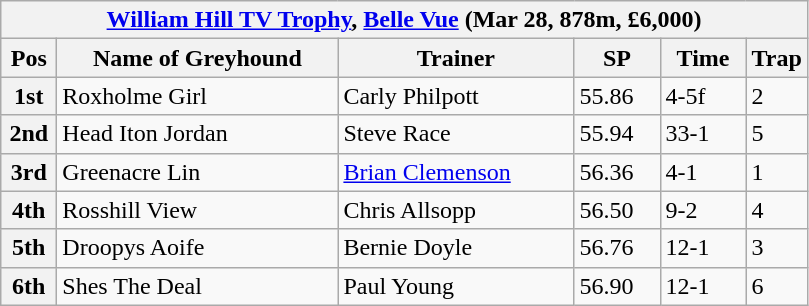<table class="wikitable">
<tr>
<th colspan="6"><a href='#'>William Hill TV Trophy</a>, <a href='#'>Belle Vue</a> (Mar 28, 878m, £6,000)</th>
</tr>
<tr>
<th width=30>Pos</th>
<th width=180>Name of Greyhound</th>
<th width=150>Trainer</th>
<th width=50>SP</th>
<th width=50>Time</th>
<th width=30>Trap</th>
</tr>
<tr>
<th>1st</th>
<td>Roxholme Girl</td>
<td>Carly Philpott</td>
<td>55.86</td>
<td>4-5f</td>
<td>2</td>
</tr>
<tr>
<th>2nd</th>
<td>Head Iton Jordan</td>
<td>Steve Race</td>
<td>55.94</td>
<td>33-1</td>
<td>5</td>
</tr>
<tr>
<th>3rd</th>
<td>Greenacre Lin</td>
<td><a href='#'>Brian Clemenson</a></td>
<td>56.36</td>
<td>4-1</td>
<td>1</td>
</tr>
<tr>
<th>4th</th>
<td>Rosshill View</td>
<td>Chris Allsopp</td>
<td>56.50</td>
<td>9-2</td>
<td>4</td>
</tr>
<tr>
<th>5th</th>
<td>Droopys Aoife</td>
<td>Bernie Doyle</td>
<td>56.76</td>
<td>12-1</td>
<td>3</td>
</tr>
<tr>
<th>6th</th>
<td>Shes The Deal</td>
<td>Paul Young</td>
<td>56.90</td>
<td>12-1</td>
<td>6</td>
</tr>
</table>
